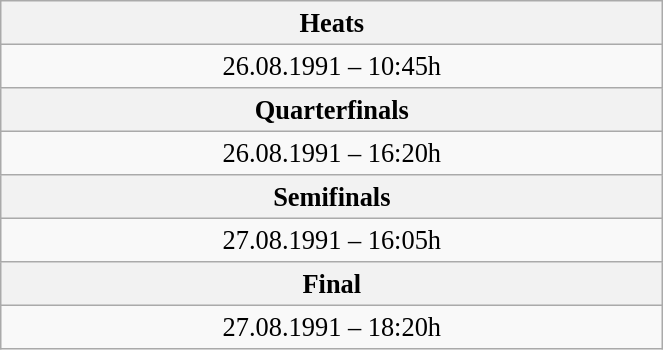<table class="wikitable" style=" text-align:center; font-size:110%;" width="35%">
<tr>
<th>Heats</th>
</tr>
<tr>
<td>26.08.1991 – 10:45h</td>
</tr>
<tr>
<th>Quarterfinals</th>
</tr>
<tr>
<td>26.08.1991 – 16:20h</td>
</tr>
<tr>
<th>Semifinals</th>
</tr>
<tr>
<td>27.08.1991 – 16:05h</td>
</tr>
<tr>
<th>Final</th>
</tr>
<tr>
<td>27.08.1991 – 18:20h</td>
</tr>
</table>
